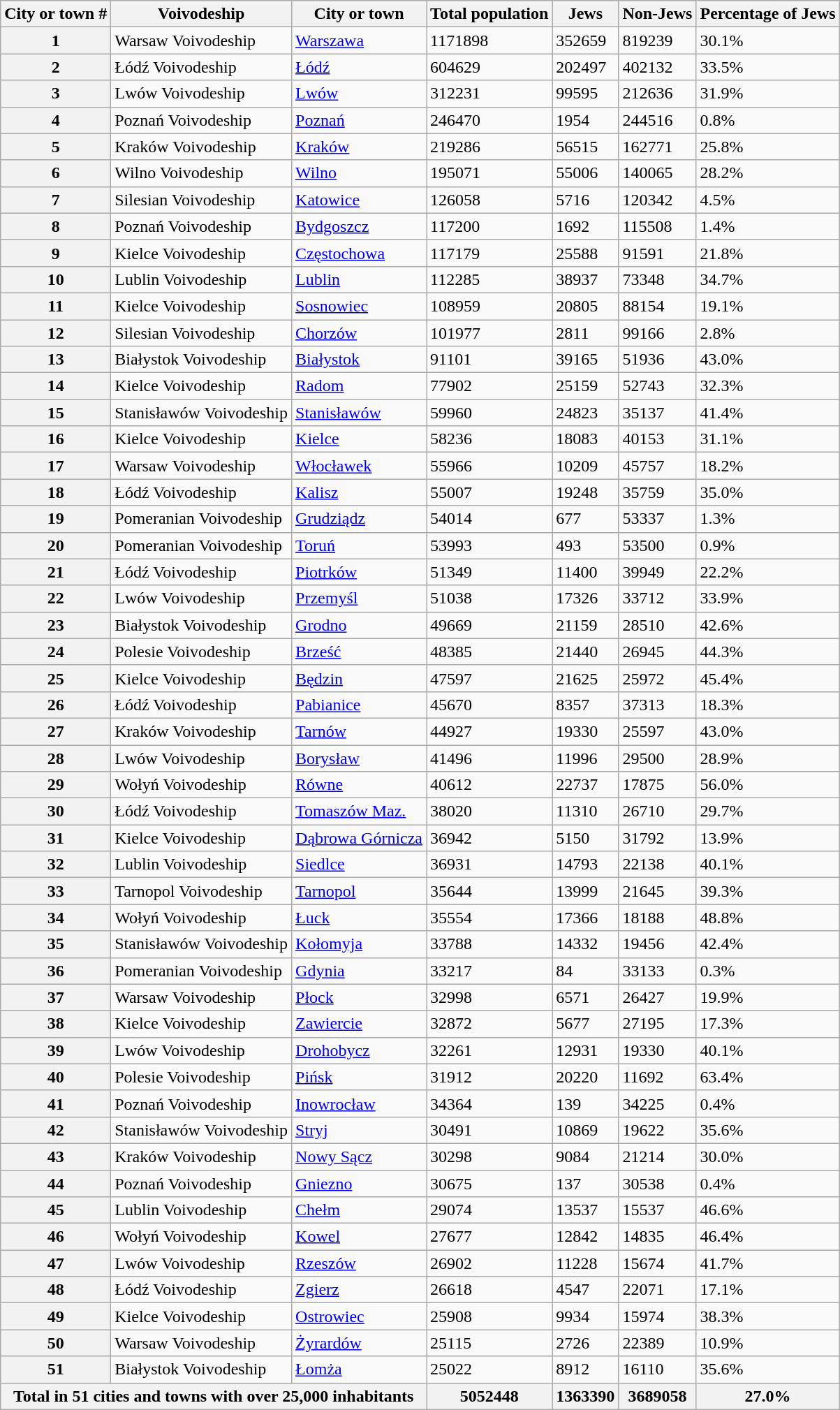<table class="wikitable sortable">
<tr>
<th>City or town #</th>
<th>Voivodeship</th>
<th>City or town</th>
<th>Total population</th>
<th>Jews</th>
<th>Non-Jews</th>
<th>Percentage of Jews</th>
</tr>
<tr>
<th>1</th>
<td>Warsaw Voivodeship</td>
<td><a href='#'>Warszawa</a></td>
<td>1171898</td>
<td>352659</td>
<td>819239</td>
<td>30.1%</td>
</tr>
<tr>
<th>2</th>
<td>Łódź Voivodeship</td>
<td><a href='#'>Łódź</a></td>
<td>604629</td>
<td>202497</td>
<td>402132</td>
<td>33.5%</td>
</tr>
<tr>
<th>3</th>
<td>Lwów Voivodeship</td>
<td><a href='#'>Lwów</a></td>
<td>312231</td>
<td>99595</td>
<td>212636</td>
<td>31.9%</td>
</tr>
<tr>
<th>4</th>
<td>Poznań Voivodeship</td>
<td><a href='#'>Poznań</a></td>
<td>246470</td>
<td>1954</td>
<td>244516</td>
<td>0.8%</td>
</tr>
<tr>
<th>5</th>
<td>Kraków Voivodeship</td>
<td><a href='#'>Kraków</a></td>
<td>219286</td>
<td>56515</td>
<td>162771</td>
<td>25.8%</td>
</tr>
<tr>
<th>6</th>
<td>Wilno Voivodeship</td>
<td><a href='#'>Wilno</a></td>
<td>195071</td>
<td>55006</td>
<td>140065</td>
<td>28.2%</td>
</tr>
<tr>
<th>7</th>
<td>Silesian Voivodeship</td>
<td><a href='#'>Katowice</a></td>
<td>126058</td>
<td>5716</td>
<td>120342</td>
<td>4.5%</td>
</tr>
<tr>
<th>8</th>
<td>Poznań Voivodeship</td>
<td><a href='#'>Bydgoszcz</a></td>
<td>117200</td>
<td>1692</td>
<td>115508</td>
<td>1.4%</td>
</tr>
<tr>
<th>9</th>
<td>Kielce Voivodeship</td>
<td><a href='#'>Częstochowa</a></td>
<td>117179</td>
<td>25588</td>
<td>91591</td>
<td>21.8%</td>
</tr>
<tr>
<th>10</th>
<td>Lublin Voivodeship</td>
<td><a href='#'>Lublin</a></td>
<td>112285</td>
<td>38937</td>
<td>73348</td>
<td>34.7%</td>
</tr>
<tr>
<th>11</th>
<td>Kielce Voivodeship</td>
<td><a href='#'>Sosnowiec</a></td>
<td>108959</td>
<td>20805</td>
<td>88154</td>
<td>19.1%</td>
</tr>
<tr>
<th>12</th>
<td>Silesian Voivodeship</td>
<td><a href='#'>Chorzów</a></td>
<td>101977</td>
<td>2811</td>
<td>99166</td>
<td>2.8%</td>
</tr>
<tr>
<th>13</th>
<td>Białystok Voivodeship</td>
<td><a href='#'>Białystok</a></td>
<td>91101</td>
<td>39165</td>
<td>51936</td>
<td>43.0%</td>
</tr>
<tr>
<th>14</th>
<td>Kielce Voivodeship</td>
<td><a href='#'>Radom</a></td>
<td>77902</td>
<td>25159</td>
<td>52743</td>
<td>32.3%</td>
</tr>
<tr>
<th>15</th>
<td>Stanisławów Voivodeship</td>
<td><a href='#'>Stanisławów</a></td>
<td>59960</td>
<td>24823</td>
<td>35137</td>
<td>41.4%</td>
</tr>
<tr>
<th>16</th>
<td>Kielce Voivodeship</td>
<td><a href='#'>Kielce</a></td>
<td>58236</td>
<td>18083</td>
<td>40153</td>
<td>31.1%</td>
</tr>
<tr>
<th>17</th>
<td>Warsaw Voivodeship</td>
<td><a href='#'>Włocławek</a></td>
<td>55966</td>
<td>10209</td>
<td>45757</td>
<td>18.2%</td>
</tr>
<tr>
<th>18</th>
<td>Łódź Voivodeship</td>
<td><a href='#'>Kalisz</a></td>
<td>55007</td>
<td>19248</td>
<td>35759</td>
<td>35.0%</td>
</tr>
<tr>
<th>19</th>
<td>Pomeranian Voivodeship</td>
<td><a href='#'>Grudziądz</a></td>
<td>54014</td>
<td>677</td>
<td>53337</td>
<td>1.3%</td>
</tr>
<tr>
<th>20</th>
<td>Pomeranian Voivodeship</td>
<td><a href='#'>Toruń</a></td>
<td>53993</td>
<td>493</td>
<td>53500</td>
<td>0.9%</td>
</tr>
<tr>
<th>21</th>
<td>Łódź Voivodeship</td>
<td><a href='#'>Piotrków</a></td>
<td>51349</td>
<td>11400</td>
<td>39949</td>
<td>22.2%</td>
</tr>
<tr>
<th>22</th>
<td>Lwów Voivodeship</td>
<td><a href='#'>Przemyśl</a></td>
<td>51038</td>
<td>17326</td>
<td>33712</td>
<td>33.9%</td>
</tr>
<tr>
<th>23</th>
<td>Białystok Voivodeship</td>
<td><a href='#'>Grodno</a></td>
<td>49669</td>
<td>21159</td>
<td>28510</td>
<td>42.6%</td>
</tr>
<tr>
<th>24</th>
<td>Polesie Voivodeship</td>
<td><a href='#'>Brześć</a></td>
<td>48385</td>
<td>21440</td>
<td>26945</td>
<td>44.3%</td>
</tr>
<tr>
<th>25</th>
<td>Kielce Voivodeship</td>
<td><a href='#'>Będzin</a></td>
<td>47597</td>
<td>21625</td>
<td>25972</td>
<td>45.4%</td>
</tr>
<tr>
<th>26</th>
<td>Łódź Voivodeship</td>
<td><a href='#'>Pabianice</a></td>
<td>45670</td>
<td>8357</td>
<td>37313</td>
<td>18.3%</td>
</tr>
<tr>
<th>27</th>
<td>Kraków Voivodeship</td>
<td><a href='#'>Tarnów</a></td>
<td>44927</td>
<td>19330</td>
<td>25597</td>
<td>43.0%</td>
</tr>
<tr>
<th>28</th>
<td>Lwów Voivodeship</td>
<td><a href='#'>Borysław</a></td>
<td>41496</td>
<td>11996</td>
<td>29500</td>
<td>28.9%</td>
</tr>
<tr>
<th>29</th>
<td>Wołyń Voivodeship</td>
<td><a href='#'>Równe</a></td>
<td>40612</td>
<td>22737</td>
<td>17875</td>
<td>56.0%</td>
</tr>
<tr>
<th>30</th>
<td>Łódź Voivodeship</td>
<td><a href='#'>Tomaszów Maz.</a></td>
<td>38020</td>
<td>11310</td>
<td>26710</td>
<td>29.7%</td>
</tr>
<tr>
<th>31</th>
<td>Kielce Voivodeship</td>
<td><a href='#'>Dąbrowa Górnicza</a></td>
<td>36942</td>
<td>5150</td>
<td>31792</td>
<td>13.9%</td>
</tr>
<tr>
<th>32</th>
<td>Lublin Voivodeship</td>
<td><a href='#'>Siedlce</a></td>
<td>36931</td>
<td>14793</td>
<td>22138</td>
<td>40.1%</td>
</tr>
<tr>
<th>33</th>
<td>Tarnopol Voivodeship</td>
<td><a href='#'>Tarnopol</a></td>
<td>35644</td>
<td>13999</td>
<td>21645</td>
<td>39.3%</td>
</tr>
<tr>
<th>34</th>
<td>Wołyń Voivodeship</td>
<td><a href='#'>Łuck</a></td>
<td>35554</td>
<td>17366</td>
<td>18188</td>
<td>48.8%</td>
</tr>
<tr>
<th>35</th>
<td>Stanisławów Voivodeship</td>
<td><a href='#'>Kołomyja</a></td>
<td>33788</td>
<td>14332</td>
<td>19456</td>
<td>42.4%</td>
</tr>
<tr>
<th>36</th>
<td>Pomeranian Voivodeship</td>
<td><a href='#'>Gdynia</a></td>
<td>33217</td>
<td>84</td>
<td>33133</td>
<td>0.3%</td>
</tr>
<tr>
<th>37</th>
<td>Warsaw Voivodeship</td>
<td><a href='#'>Płock</a></td>
<td>32998</td>
<td>6571</td>
<td>26427</td>
<td>19.9%</td>
</tr>
<tr>
<th>38</th>
<td>Kielce Voivodeship</td>
<td><a href='#'>Zawiercie</a></td>
<td>32872</td>
<td>5677</td>
<td>27195</td>
<td>17.3%</td>
</tr>
<tr>
<th>39</th>
<td>Lwów Voivodeship</td>
<td><a href='#'>Drohobycz</a></td>
<td>32261</td>
<td>12931</td>
<td>19330</td>
<td>40.1%</td>
</tr>
<tr>
<th>40</th>
<td>Polesie Voivodeship</td>
<td><a href='#'>Pińsk</a></td>
<td>31912</td>
<td>20220</td>
<td>11692</td>
<td>63.4%</td>
</tr>
<tr>
<th>41</th>
<td>Poznań Voivodeship</td>
<td><a href='#'>Inowrocław</a></td>
<td>34364</td>
<td>139</td>
<td>34225</td>
<td>0.4%</td>
</tr>
<tr>
<th>42</th>
<td>Stanisławów Voivodeship</td>
<td><a href='#'>Stryj</a></td>
<td>30491</td>
<td>10869</td>
<td>19622</td>
<td>35.6%</td>
</tr>
<tr>
<th>43</th>
<td>Kraków Voivodeship</td>
<td><a href='#'>Nowy Sącz</a></td>
<td>30298</td>
<td>9084</td>
<td>21214</td>
<td>30.0%</td>
</tr>
<tr>
<th>44</th>
<td>Poznań Voivodeship</td>
<td><a href='#'>Gniezno</a></td>
<td>30675</td>
<td>137</td>
<td>30538</td>
<td>0.4%</td>
</tr>
<tr>
<th>45</th>
<td>Lublin Voivodeship</td>
<td><a href='#'>Chełm</a></td>
<td>29074</td>
<td>13537</td>
<td>15537</td>
<td>46.6%</td>
</tr>
<tr>
<th>46</th>
<td>Wołyń Voivodeship</td>
<td><a href='#'>Kowel</a></td>
<td>27677</td>
<td>12842</td>
<td>14835</td>
<td>46.4%</td>
</tr>
<tr>
<th>47</th>
<td>Lwów Voivodeship</td>
<td><a href='#'>Rzeszów</a></td>
<td>26902</td>
<td>11228</td>
<td>15674</td>
<td>41.7%</td>
</tr>
<tr>
<th>48</th>
<td>Łódź Voivodeship</td>
<td><a href='#'>Zgierz</a></td>
<td>26618</td>
<td>4547</td>
<td>22071</td>
<td>17.1%</td>
</tr>
<tr>
<th>49</th>
<td>Kielce Voivodeship</td>
<td><a href='#'>Ostrowiec</a></td>
<td>25908</td>
<td>9934</td>
<td>15974</td>
<td>38.3%</td>
</tr>
<tr>
<th>50</th>
<td>Warsaw Voivodeship</td>
<td><a href='#'>Żyrardów</a></td>
<td>25115</td>
<td>2726</td>
<td>22389</td>
<td>10.9%</td>
</tr>
<tr>
<th>51</th>
<td>Białystok Voivodeship</td>
<td><a href='#'>Łomża</a></td>
<td>25022</td>
<td>8912</td>
<td>16110</td>
<td>35.6%</td>
</tr>
<tr>
<th colspan="3">Total in 51 cities and towns with over 25,000 inhabitants</th>
<th>5052448</th>
<th>1363390</th>
<th>3689058</th>
<th>27.0%</th>
</tr>
</table>
